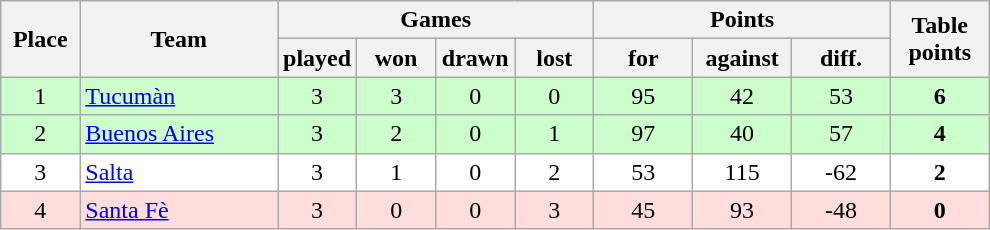<table class="wikitable">
<tr>
<th rowspan=2 width="8%">Place</th>
<th rowspan=2 width="20%">Team</th>
<th colspan=4 width="32%">Games</th>
<th colspan=3 width="30%">Points</th>
<th rowspan=2 width="10%">Table<br>points</th>
</tr>
<tr>
<th width="8%">played</th>
<th width="8%">won</th>
<th width="8%">drawn</th>
<th width="8%">lost</th>
<th width="10%">for</th>
<th width="10%">against</th>
<th width="10%">diff.</th>
</tr>
<tr align=center style="background: #ccffcc;">
<td>1</td>
<td align=left><a href='#'>Tucumàn</a></td>
<td>3</td>
<td>3</td>
<td>0</td>
<td>0</td>
<td>95</td>
<td>42</td>
<td>53</td>
<td><strong>6</strong></td>
</tr>
<tr align=center style="background: #ccffcc;">
<td>2</td>
<td align=left><a href='#'>Buenos Aires</a></td>
<td>3</td>
<td>2</td>
<td>0</td>
<td>1</td>
<td>97</td>
<td>40</td>
<td>57</td>
<td><strong>4</strong></td>
</tr>
<tr align=center style="background: #ffffff;">
<td>3</td>
<td align=left><a href='#'>Salta</a></td>
<td>3</td>
<td>1</td>
<td>0</td>
<td>2</td>
<td>53</td>
<td>115</td>
<td>-62</td>
<td><strong>2</strong></td>
</tr>
<tr align=center style="background: #ffdddd;">
<td>4</td>
<td align=left><a href='#'>Santa Fè</a></td>
<td>3</td>
<td>0</td>
<td>0</td>
<td>3</td>
<td>45</td>
<td>93</td>
<td>-48</td>
<td><strong>0</strong></td>
</tr>
</table>
